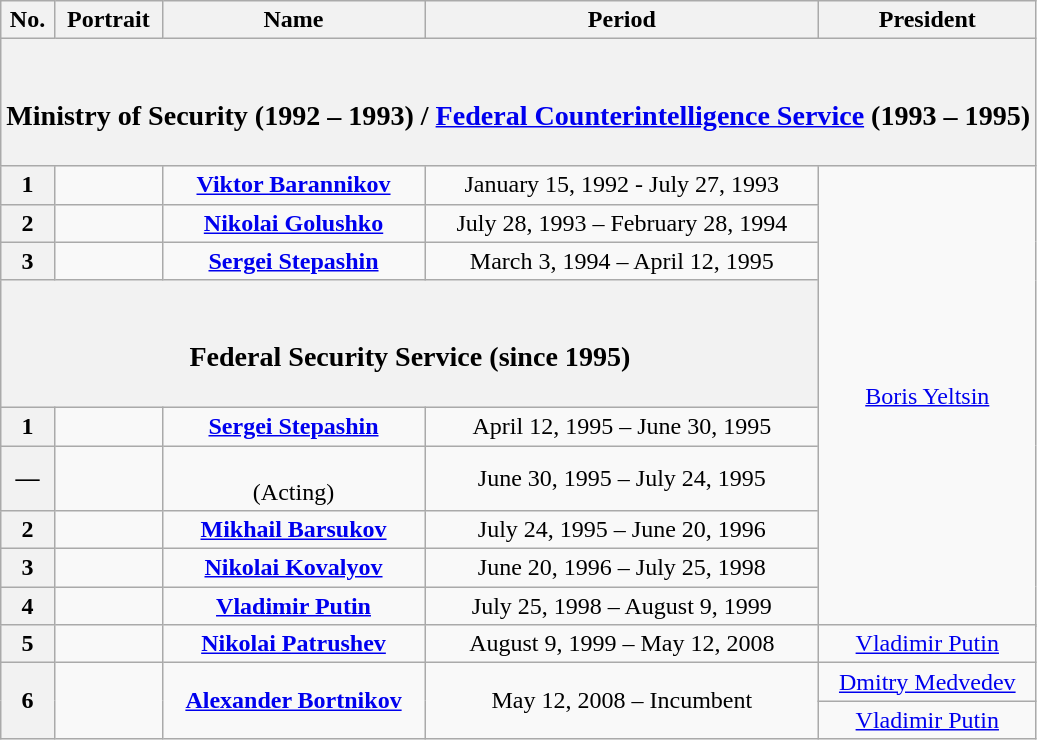<table class="sortable wikitable" style="text-align:center">
<tr>
<th>No.</th>
<th>Portrait</th>
<th>Name</th>
<th>Period</th>
<th>President</th>
</tr>
<tr>
<th colspan="5"><br><h3>Ministry of Security (1992 – 1993) / <a href='#'>Federal Counterintelligence Service</a> (1993 – 1995)</h3></th>
</tr>
<tr>
<th>1</th>
<td></td>
<td><strong><a href='#'>Viktor Barannikov</a> </strong></td>
<td>January 15, 1992 - July 27, 1993</td>
<td rowspan=10><a href='#'>Boris Yeltsin</a></td>
</tr>
<tr>
<th>2</th>
<td></td>
<td><strong><a href='#'>Nikolai Golushko</a></strong></td>
<td>July 28, 1993 – February 28, 1994</td>
</tr>
<tr>
<th>3</th>
<td></td>
<td><strong><a href='#'>Sergei Stepashin</a></strong></td>
<td>March 3, 1994 – April 12, 1995</td>
</tr>
<tr>
<th colspan="4"><br><h3>Federal Security Service (since 1995)</h3></th>
</tr>
<tr>
<th>1</th>
<td></td>
<td><strong><a href='#'>Sergei Stepashin</a></strong></td>
<td>April 12, 1995 – June 30, 1995</td>
</tr>
<tr>
<th>—</th>
<td></td>
<td><strong></strong><br>(Acting)</td>
<td>June 30, 1995 – July 24, 1995</td>
</tr>
<tr>
<th>2</th>
<td></td>
<td><strong><a href='#'>Mikhail Barsukov</a></strong></td>
<td>July 24, 1995 – June 20, 1996</td>
</tr>
<tr>
<th>3</th>
<td></td>
<td><strong><a href='#'>Nikolai Kovalyov</a></strong></td>
<td>June 20, 1996 – July 25, 1998</td>
</tr>
<tr>
<th>4</th>
<td></td>
<td><strong><a href='#'>Vladimir Putin</a></strong></td>
<td>July 25, 1998 – August 9, 1999</td>
</tr>
<tr>
<th rowspan="2">5</th>
<td rowspan="2"></td>
<td rowspan="2"><strong><a href='#'>Nikolai Patrushev</a></strong></td>
<td rowspan="2">August 9, 1999 – May 12, 2008</td>
</tr>
<tr>
<td><a href='#'>Vladimir Putin</a></td>
</tr>
<tr>
<th rowspan="2">6</th>
<td rowspan="2"></td>
<td rowspan="2"><strong><a href='#'>Alexander Bortnikov</a></strong></td>
<td rowspan="2">May 12, 2008 – Incumbent</td>
<td><a href='#'>Dmitry Medvedev</a></td>
</tr>
<tr>
<td><a href='#'>Vladimir Putin</a></td>
</tr>
</table>
